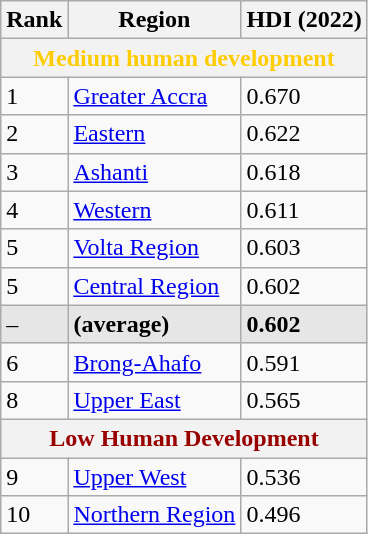<table class="wikitable sortable">
<tr>
<th>Rank</th>
<th>Region</th>
<th>HDI (2022)</th>
</tr>
<tr>
<th colspan="3" style="color:#fc0;">Medium human development</th>
</tr>
<tr>
<td>1</td>
<td><a href='#'>Greater Accra</a></td>
<td>0.670</td>
</tr>
<tr>
<td>2</td>
<td><a href='#'>Eastern</a></td>
<td>0.622</td>
</tr>
<tr>
<td>3</td>
<td><a href='#'>Ashanti</a></td>
<td>0.618</td>
</tr>
<tr>
<td>4</td>
<td><a href='#'>Western</a></td>
<td>0.611</td>
</tr>
<tr>
<td>5</td>
<td><a href='#'>Volta Region</a></td>
<td>0.603</td>
</tr>
<tr>
<td>5</td>
<td><a href='#'>Central Region</a></td>
<td>0.602</td>
</tr>
<tr style="background:#e6e6e6">
<td>–</td>
<td><strong> (average)</strong></td>
<td><strong>0.602</strong></td>
</tr>
<tr>
<td>6</td>
<td><a href='#'>Brong-Ahafo</a></td>
<td>0.591</td>
</tr>
<tr>
<td>8</td>
<td><a href='#'>Upper East</a></td>
<td>0.565</td>
</tr>
<tr>
<th style="color:#900;" colspan="3">Low Human Development</th>
</tr>
<tr>
<td>9</td>
<td><a href='#'>Upper West</a></td>
<td>0.536</td>
</tr>
<tr>
<td>10</td>
<td><a href='#'>Northern Region</a></td>
<td>0.496</td>
</tr>
</table>
